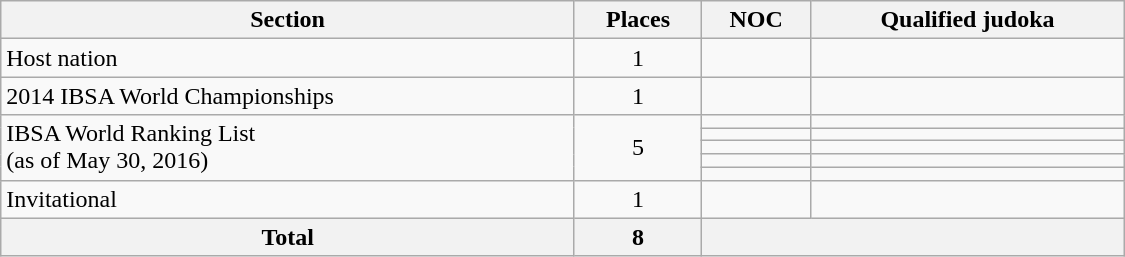<table class="wikitable"  width=750>
<tr>
<th>Section</th>
<th>Places</th>
<th>NOC</th>
<th>Qualified judoka</th>
</tr>
<tr>
<td>Host nation</td>
<td align=center>1</td>
<td></td>
<td></td>
</tr>
<tr>
<td>2014 IBSA World Championships</td>
<td align=center>1</td>
<td></td>
<td></td>
</tr>
<tr>
<td rowspan=5>IBSA World Ranking List<br>(as of May 30, 2016)</td>
<td rowspan=5 align=center>5</td>
<td></td>
<td></td>
</tr>
<tr>
<td></td>
<td></td>
</tr>
<tr>
<td></td>
<td></td>
</tr>
<tr>
<td></td>
<td></td>
</tr>
<tr>
<td></td>
<td></td>
</tr>
<tr>
<td>Invitational</td>
<td align=center>1</td>
<td></td>
<td></td>
</tr>
<tr>
<th>Total</th>
<th>8</th>
<th colspan=2></th>
</tr>
</table>
